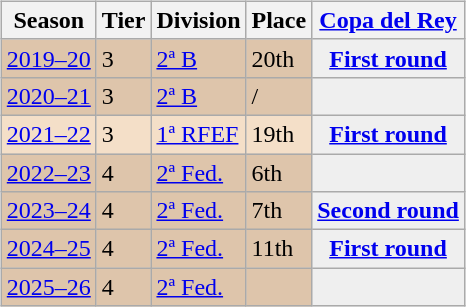<table>
<tr>
<td valign="top" width=0%><br><table class="wikitable">
<tr style="background:#f0f6fa;">
<th>Season</th>
<th>Tier</th>
<th>Division</th>
<th>Place</th>
<th><a href='#'>Copa del Rey</a></th>
</tr>
<tr>
<td style="background:#DEC5AB;"><a href='#'>2019–20</a></td>
<td style="background:#DEC5AB;">3</td>
<td style="background:#DEC5AB;"><a href='#'>2ª B</a></td>
<td style="background:#DEC5AB;">20th</td>
<th style="background:#efefef;"><a href='#'>First round</a></th>
</tr>
<tr>
<td style="background:#DEC5AB;"><a href='#'>2020–21</a></td>
<td style="background:#DEC5AB;">3</td>
<td style="background:#DEC5AB;"><a href='#'>2ª B</a></td>
<td style="background:#DEC5AB;"> / </td>
<th style="background:#efefef;"></th>
</tr>
<tr>
<td style="background:#F4DFC8;"><a href='#'>2021–22</a></td>
<td style="background:#F4DFC8;">3</td>
<td style="background:#F4DFC8;"><a href='#'>1ª RFEF</a></td>
<td style="background:#F4DFC8;">19th</td>
<th style="background:#efefef;"><a href='#'>First round</a></th>
</tr>
<tr>
<td style="background:#DEC5AB;"><a href='#'>2022–23</a></td>
<td style="background:#DEC5AB;">4</td>
<td style="background:#DEC5AB;"><a href='#'>2ª Fed.</a></td>
<td style="background:#DEC5AB;">6th</td>
<th style="background:#efefef;"></th>
</tr>
<tr>
<td style="background:#DEC5AB;"><a href='#'>2023–24</a></td>
<td style="background:#DEC5AB;">4</td>
<td style="background:#DEC5AB;"><a href='#'>2ª Fed.</a></td>
<td style="background:#DEC5AB;">7th</td>
<th style="background:#efefef;"><a href='#'>Second round</a></th>
</tr>
<tr>
<td style="background:#DEC5AB;"><a href='#'>2024–25</a></td>
<td style="background:#DEC5AB;">4</td>
<td style="background:#DEC5AB;"><a href='#'>2ª Fed.</a></td>
<td style="background:#DEC5AB;">11th</td>
<th style="background:#efefef;"><a href='#'>First round</a></th>
</tr>
<tr>
<td style="background:#DEC5AB;"><a href='#'>2025–26</a></td>
<td style="background:#DEC5AB;">4</td>
<td style="background:#DEC5AB;"><a href='#'>2ª Fed.</a></td>
<td style="background:#DEC5AB;"></td>
<th style="background:#efefef;"></th>
</tr>
</table>
</td>
</tr>
</table>
